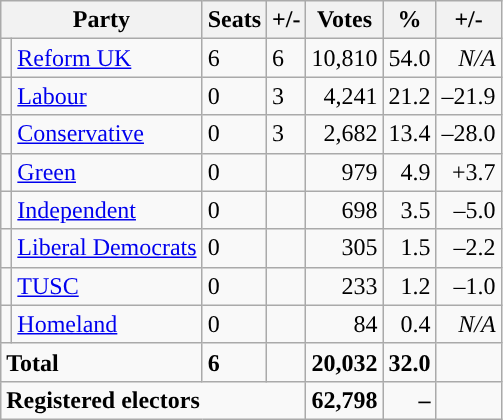<table class="wikitable sortable">
<tr>
<th colspan="2">Party</th>
<th>Seats</th>
<th>+/-</th>
<th>Votes</th>
<th>%</th>
<th>+/-</th>
</tr>
<tr>
<td style="background-color: "></td>
<td><a href='#'>Reform UK</a></td>
<td>6</td>
<td> 6</td>
<td style="text-align:right;">10,810</td>
<td style="text-align:right;">54.0</td>
<td style="text-align:right;"><em>N/A</em></td>
</tr>
<tr>
<td style="background-color: "></td>
<td><a href='#'>Labour</a></td>
<td>0</td>
<td> 3</td>
<td style="text-align:right;">4,241</td>
<td style="text-align:right;">21.2</td>
<td style="text-align:right;">–21.9</td>
</tr>
<tr>
<td style="background-color: "></td>
<td><a href='#'>Conservative</a></td>
<td>0</td>
<td> 3</td>
<td style="text-align:right;">2,682</td>
<td style="text-align:right;">13.4</td>
<td style="text-align:right;">–28.0</td>
</tr>
<tr>
<td style="background-color: "></td>
<td><a href='#'>Green</a></td>
<td>0</td>
<td></td>
<td style="text-align:right;">979</td>
<td style="text-align:right;">4.9</td>
<td style="text-align:right;">+3.7</td>
</tr>
<tr>
<td style="background-color: "></td>
<td><a href='#'>Independent</a></td>
<td>0</td>
<td></td>
<td style="text-align:right;">698</td>
<td style="text-align:right;">3.5</td>
<td style="text-align:right;">–5.0</td>
</tr>
<tr>
<td style="background-color: "></td>
<td><a href='#'>Liberal Democrats</a></td>
<td>0</td>
<td></td>
<td style="text-align:right;">305</td>
<td style="text-align:right;">1.5</td>
<td style="text-align:right;">–2.2</td>
</tr>
<tr>
<td style="background-color: "></td>
<td><a href='#'>TUSC</a></td>
<td>0</td>
<td></td>
<td style="text-align:right;">233</td>
<td style="text-align:right;">1.2</td>
<td style="text-align:right;">–1.0</td>
</tr>
<tr>
<td style="background-color: "></td>
<td><a href='#'>Homeland</a></td>
<td>0</td>
<td></td>
<td style="text-align:right;">84</td>
<td style="text-align:right;">0.4</td>
<td style="text-align:right;"><em>N/A</em></td>
</tr>
<tr>
<td colspan="2"><strong>Total</strong></td>
<td><strong>6</strong></td>
<td></td>
<td style="text-align:right;"><strong>20,032</strong></td>
<td style="text-align:right;"><strong>32.0</strong></td>
<td style="text-align:right;"></td>
</tr>
<tr>
<td colspan="4"><strong>Registered electors</strong></td>
<td style="text-align:right;"><strong>62,798</strong></td>
<td style="text-align:right;"><strong>–</strong></td>
<td style="text-align:right;"></td>
</tr>
</table>
